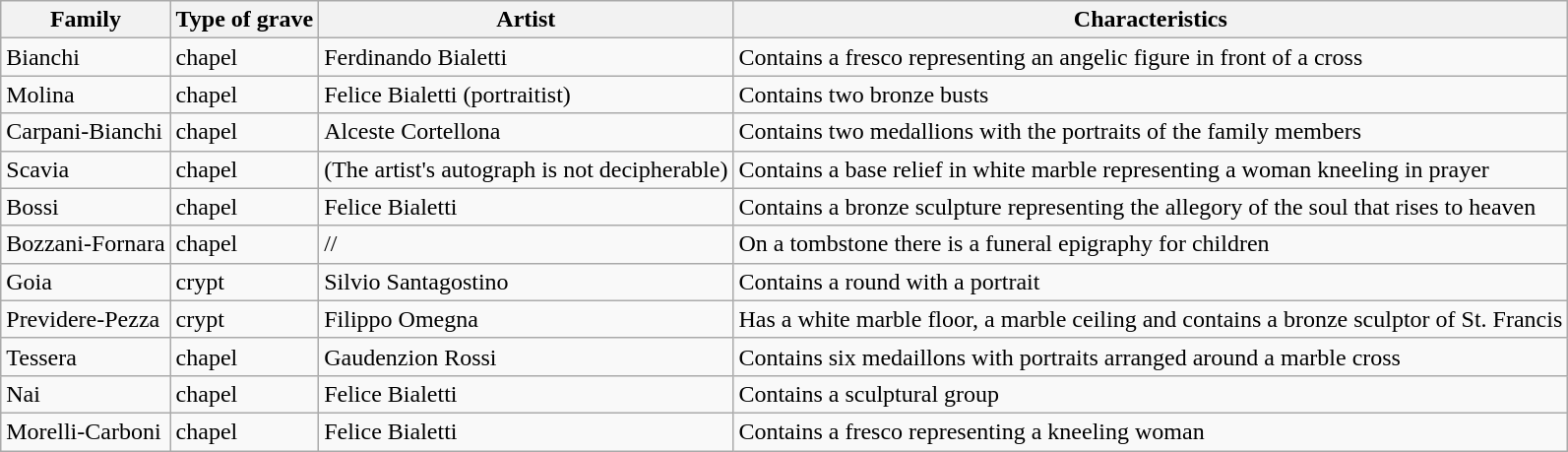<table class="wikitable">
<tr>
<th>Family</th>
<th>Type of grave</th>
<th>Artist</th>
<th>Characteristics</th>
</tr>
<tr>
<td>Bianchi</td>
<td>chapel</td>
<td align="left">Ferdinando Bialetti</td>
<td>Contains a fresco representing an angelic figure in front of a cross</td>
</tr>
<tr>
<td>Molina</td>
<td>chapel</td>
<td align="left">Felice Bialetti (portraitist)</td>
<td>Contains two bronze busts</td>
</tr>
<tr>
<td>Carpani-Bianchi</td>
<td>chapel</td>
<td align="left">Alceste Cortellona</td>
<td>Contains two medallions with the portraits of the family members</td>
</tr>
<tr>
<td>Scavia</td>
<td>chapel</td>
<td align="left">(The artist's autograph is not decipherable)</td>
<td>Contains a base relief in white marble representing a woman kneeling in prayer</td>
</tr>
<tr>
<td>Bossi</td>
<td>chapel</td>
<td align="left">Felice Bialetti</td>
<td>Contains a bronze sculpture representing the allegory of the soul that rises to heaven</td>
</tr>
<tr>
<td>Bozzani-Fornara</td>
<td>chapel</td>
<td align="left">//</td>
<td>On a tombstone there is a funeral epigraphy for children</td>
</tr>
<tr>
<td>Goia</td>
<td>crypt</td>
<td align="left">Silvio Santagostino</td>
<td>Contains a round with a portrait</td>
</tr>
<tr>
<td>Previdere-Pezza</td>
<td>crypt</td>
<td align="left">Filippo Omegna</td>
<td>Has a white marble floor, a marble ceiling and contains a bronze sculptor of St. Francis</td>
</tr>
<tr>
<td>Tessera</td>
<td>chapel</td>
<td align="left">Gaudenzion Rossi</td>
<td>Contains six medaillons with portraits arranged around a marble cross</td>
</tr>
<tr>
<td>Nai</td>
<td>chapel</td>
<td align="left">Felice Bialetti</td>
<td>Contains a sculptural group</td>
</tr>
<tr>
<td>Morelli-Carboni</td>
<td>chapel</td>
<td align="left">Felice Bialetti</td>
<td>Contains a fresco representing a kneeling woman</td>
</tr>
</table>
